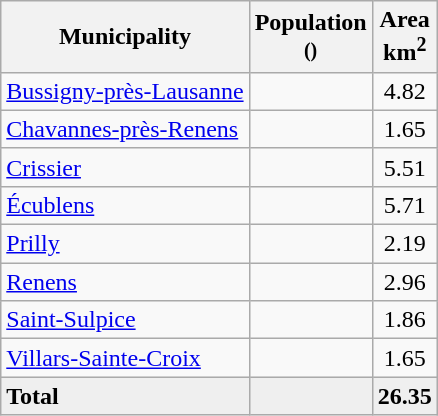<table class="wikitable">
<tr>
<th>Municipality</th>
<th>Population<br><small>()</small></th>
<th>Area <br>km<sup>2</sup></th>
</tr>
<tr>
<td><a href='#'>Bussigny-près-Lausanne</a></td>
<td align="center"></td>
<td align="center">4.82</td>
</tr>
<tr>
<td><a href='#'>Chavannes-près-Renens</a></td>
<td align="center"></td>
<td align="center">1.65</td>
</tr>
<tr>
<td><a href='#'>Crissier</a></td>
<td align="center"></td>
<td align="center">5.51</td>
</tr>
<tr>
<td><a href='#'>Écublens</a></td>
<td align="center"></td>
<td align="center">5.71</td>
</tr>
<tr>
<td><a href='#'>Prilly</a></td>
<td align="center"></td>
<td align="center">2.19</td>
</tr>
<tr>
<td><a href='#'>Renens</a></td>
<td align="center"></td>
<td align="center">2.96</td>
</tr>
<tr>
<td><a href='#'>Saint-Sulpice</a></td>
<td align="center"></td>
<td align="center">1.86</td>
</tr>
<tr>
<td><a href='#'>Villars-Sainte-Croix</a></td>
<td align="center"></td>
<td align="center">1.65</td>
</tr>
<tr>
<td bgcolor="#EFEFEF"><strong>Total</strong></td>
<td bgcolor="#EFEFEF" align="center"></td>
<td bgcolor="#EFEFEF" align="center"><strong>26.35</strong></td>
</tr>
</table>
